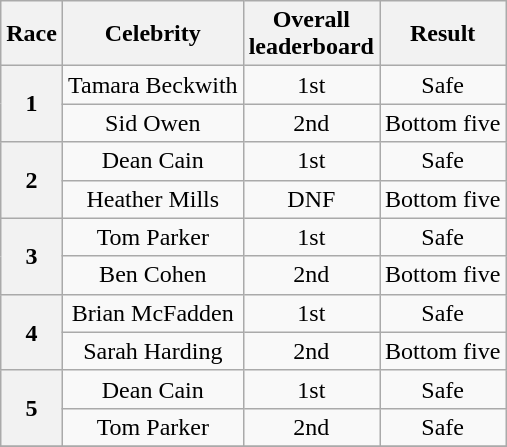<table class="wikitable plainrowheaders" style="text-align:center;">
<tr>
<th>Race</th>
<th>Celebrity</th>
<th>Overall<br>leaderboard</th>
<th>Result</th>
</tr>
<tr>
<th rowspan=2>1</th>
<td>Tamara Beckwith</td>
<td>1st</td>
<td>Safe</td>
</tr>
<tr>
<td>Sid Owen</td>
<td>2nd</td>
<td>Bottom five</td>
</tr>
<tr>
<th rowspan=2>2</th>
<td>Dean Cain</td>
<td>1st</td>
<td>Safe</td>
</tr>
<tr>
<td>Heather Mills</td>
<td>DNF</td>
<td>Bottom five</td>
</tr>
<tr>
<th rowspan=2>3</th>
<td>Tom Parker</td>
<td>1st</td>
<td>Safe</td>
</tr>
<tr>
<td>Ben Cohen</td>
<td>2nd</td>
<td>Bottom five</td>
</tr>
<tr>
<th rowspan=2>4</th>
<td>Brian McFadden</td>
<td>1st</td>
<td>Safe</td>
</tr>
<tr>
<td>Sarah Harding</td>
<td>2nd</td>
<td>Bottom five</td>
</tr>
<tr>
<th rowspan=2>5</th>
<td>Dean Cain</td>
<td>1st</td>
<td>Safe</td>
</tr>
<tr>
<td>Tom Parker</td>
<td>2nd</td>
<td>Safe</td>
</tr>
<tr>
</tr>
</table>
